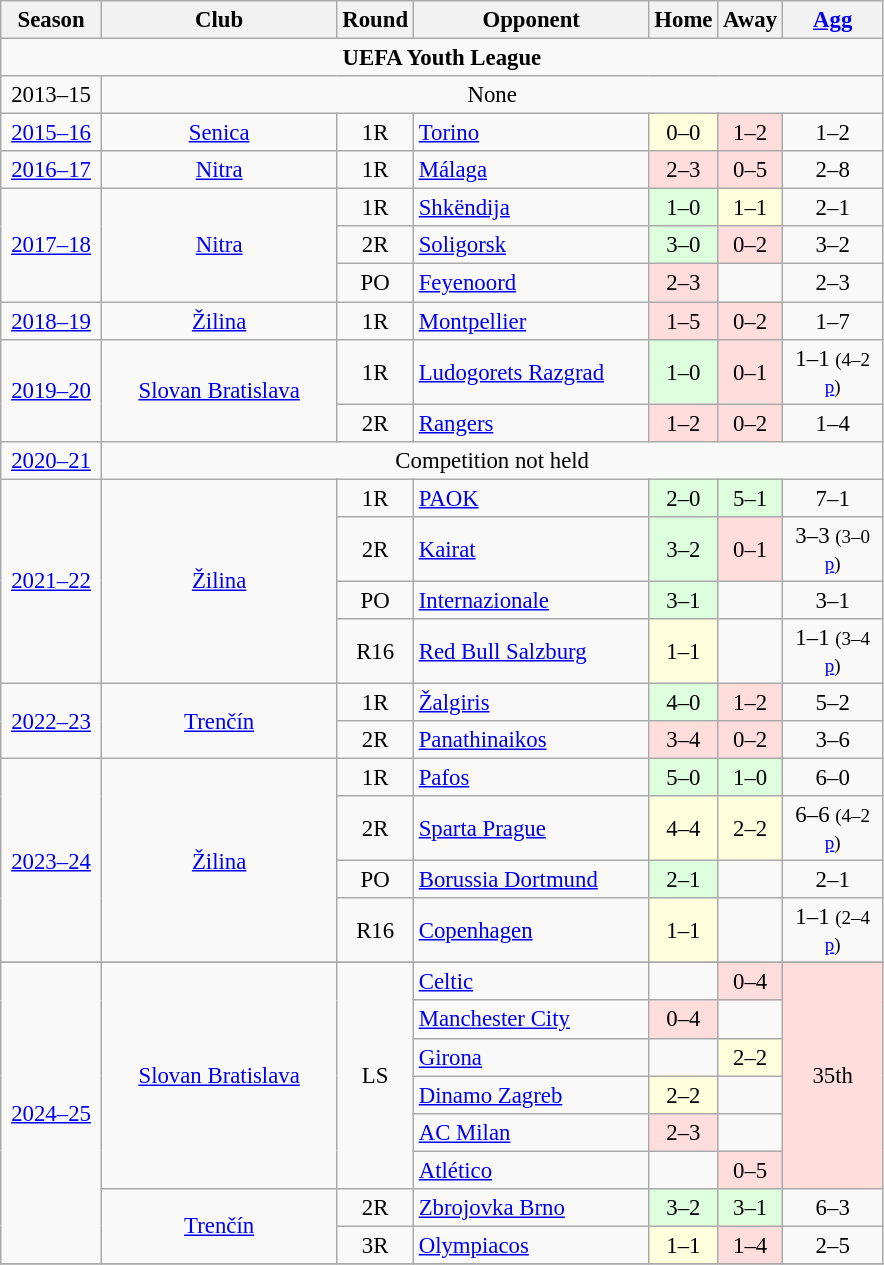<table class="wikitable" style="font-size:95%; text-align: center">
<tr>
<th width="60">Season</th>
<th width="150">Club</th>
<th width="30">Round</th>
<th width="150">Opponent</th>
<th width="30">Home</th>
<th width="30">Away</th>
<th width="60"><a href='#'>Agg</a></th>
</tr>
<tr>
<td colspan="7" align="center"><strong>UEFA Youth League</strong></td>
</tr>
<tr>
<td>2013–15</td>
<td colspan="6">None</td>
</tr>
<tr>
<td rowspan=1><a href='#'>2015–16</a></td>
<td rowspan=1><a href='#'>Senica</a></td>
<td>1R</td>
<td align="left"><a href='#'>Torino</a></td>
<td bgcolor="FFFFDD">0–0</td>
<td bgcolor="FFDDDD">1–2</td>
<td>1–2</td>
</tr>
<tr>
<td rowspan=1><a href='#'>2016–17</a></td>
<td rowspan=1><a href='#'>Nitra</a></td>
<td>1R</td>
<td align="left"><a href='#'>Málaga</a></td>
<td bgcolor="FFDDDD">2–3</td>
<td bgcolor="FFDDDD">0–5</td>
<td>2–8</td>
</tr>
<tr>
<td rowspan=3><a href='#'>2017–18</a></td>
<td rowspan=3><a href='#'>Nitra</a></td>
<td>1R</td>
<td align="left"><a href='#'>Shkëndija</a></td>
<td bgcolor="DDFFDD">1–0</td>
<td bgcolor="FFFFDD">1–1</td>
<td>2–1</td>
</tr>
<tr>
<td>2R</td>
<td align="left"><a href='#'>Soligorsk</a></td>
<td bgcolor="DDFFDD">3–0</td>
<td bgcolor="FFDDDD">0–2</td>
<td>3–2</td>
</tr>
<tr>
<td>PO</td>
<td align="left"><a href='#'>Feyenoord</a></td>
<td bgcolor="FFDDDD">2–3</td>
<td></td>
<td>2–3</td>
</tr>
<tr>
<td rowspan=1><a href='#'>2018–19</a></td>
<td rowspan=1><a href='#'>Žilina</a></td>
<td>1R</td>
<td align="left"><a href='#'>Montpellier</a></td>
<td bgcolor="FFDDDD">1–5</td>
<td bgcolor="FFDDDD">0–2</td>
<td>1–7</td>
</tr>
<tr>
<td rowspan=2><a href='#'>2019–20</a></td>
<td rowspan=2><a href='#'>Slovan Bratislava</a></td>
<td>1R</td>
<td align="left"><a href='#'>Ludogorets Razgrad</a></td>
<td bgcolor="DDFFDD">1–0</td>
<td bgcolor="FFDDDD">0–1</td>
<td>1–1 <small>(4–2 <a href='#'>p</a>)</small></td>
</tr>
<tr>
<td>2R</td>
<td align="left"><a href='#'>Rangers</a></td>
<td bgcolor="FFDDDD">1–2</td>
<td bgcolor="FFDDDD">0–2</td>
<td>1–4</td>
</tr>
<tr>
<td><a href='#'>2020–21</a></td>
<td colspan="6">Competition not held</td>
</tr>
<tr>
<td rowspan=4><a href='#'>2021–22</a></td>
<td rowspan=4><a href='#'>Žilina</a></td>
<td>1R</td>
<td align="left"><a href='#'>PAOK</a></td>
<td bgcolor="DDFFDD">2–0</td>
<td bgcolor="DDFFDD">5–1</td>
<td>7–1</td>
</tr>
<tr>
<td>2R</td>
<td align="left"><a href='#'>Kairat</a></td>
<td bgcolor="DDFFDD">3–2</td>
<td bgcolor="FFDDDD">0–1</td>
<td>3–3 <small>(3–0 <a href='#'>p</a>)</small></td>
</tr>
<tr>
<td>PO</td>
<td align="left"><a href='#'>Internazionale</a></td>
<td bgcolor="DDFFDD">3–1</td>
<td></td>
<td>3–1</td>
</tr>
<tr>
<td>R16</td>
<td align="left"><a href='#'>Red Bull Salzburg</a></td>
<td bgcolor="FFFFDD">1–1</td>
<td></td>
<td>1–1 <small>(3–4 <a href='#'>p</a>)</small></td>
</tr>
<tr>
<td rowspan=2><a href='#'>2022–23</a></td>
<td rowspan=2><a href='#'>Trenčín</a></td>
<td>1R</td>
<td align="left"><a href='#'>Žalgiris</a></td>
<td bgcolor="DDFFDD">4–0</td>
<td bgcolor="FFDDDD">1–2</td>
<td>5–2</td>
</tr>
<tr>
<td>2R</td>
<td align="left"><a href='#'>Panathinaikos</a></td>
<td bgcolor="FFDDDD">3–4</td>
<td bgcolor="FFDDDD">0–2</td>
<td>3–6</td>
</tr>
<tr>
<td rowspan=4><a href='#'>2023–24</a></td>
<td rowspan=4><a href='#'>Žilina</a></td>
<td>1R</td>
<td align="left"><a href='#'>Pafos</a></td>
<td bgcolor="DDFFDD">5–0</td>
<td bgcolor="DDFFDD">1–0</td>
<td>6–0</td>
</tr>
<tr>
<td>2R</td>
<td align="left"><a href='#'>Sparta Prague</a></td>
<td bgcolor="FFFFDD">4–4</td>
<td bgcolor="FFFFDD">2–2</td>
<td>6–6 <small>(4–2 <a href='#'>p</a>)</small></td>
</tr>
<tr>
<td>PO</td>
<td align="left"><a href='#'>Borussia Dortmund</a></td>
<td bgcolor="DDFFDD">2–1</td>
<td></td>
<td>2–1</td>
</tr>
<tr>
<td>R16</td>
<td align="left"><a href='#'>Copenhagen</a></td>
<td bgcolor="FFFFDD">1–1</td>
<td></td>
<td>1–1 <small>(2–4 <a href='#'>p</a>)</small></td>
</tr>
<tr>
</tr>
<tr>
<td rowspan=8><a href='#'>2024–25</a></td>
<td rowspan=6><a href='#'>Slovan Bratislava</a></td>
<td rowspan=6>LS</td>
<td align="left"><a href='#'>Celtic</a></td>
<td></td>
<td bgcolor="FFDDDD">0–4</td>
<td rowspan=6 bgcolor="FFDDDD">35th</td>
</tr>
<tr>
<td align="left"><a href='#'> Manchester City</a></td>
<td bgcolor="FFDDDD">0–4</td>
<td></td>
</tr>
<tr>
<td align="left"><a href='#'>Girona</a></td>
<td></td>
<td bgcolor="FFFFDD">2–2</td>
</tr>
<tr>
<td align="left"><a href='#'>Dinamo Zagreb</a></td>
<td bgcolor="FFFFDD">2–2</td>
<td></td>
</tr>
<tr>
<td align="left"><a href='#'>AC Milan</a></td>
<td bgcolor="FFDDDD">2–3</td>
<td></td>
</tr>
<tr>
<td align="left"><a href='#'>Atlético</a></td>
<td></td>
<td bgcolor="FFDDDD">0–5</td>
</tr>
<tr>
<td rowspan=2><a href='#'>Trenčín</a></td>
<td>2R</td>
<td align="left"><a href='#'>Zbrojovka Brno</a></td>
<td bgcolor="DDFFDD">3–2</td>
<td bgcolor="DDFFDD">3–1</td>
<td>6–3</td>
</tr>
<tr>
<td>3R</td>
<td align="left"><a href='#'>Olympiacos</a></td>
<td bgcolor="FFFFDD">1–1</td>
<td bgcolor="FFDDDD">1–4</td>
<td>2–5</td>
</tr>
<tr>
</tr>
</table>
